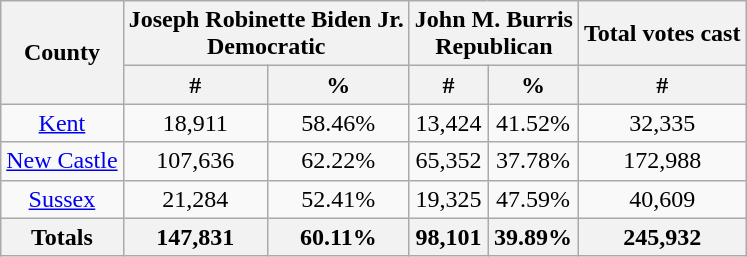<table class="wikitable sortable">
<tr>
<th rowspan="2">County</th>
<th colspan="2" style="text-align:center;"><strong>Joseph Robinette Biden Jr.</strong><br>Democratic</th>
<th colspan="2" style="text-align:center;"><strong>John M. Burris</strong><br>Republican</th>
<th style="text-align:center;">Total votes cast</th>
</tr>
<tr>
<th data-sort-type="number" style="text-align:center;">#</th>
<th data-sort-type="number" style="text-align:center;">%</th>
<th data-sort-type="number" style="text-align:center;">#</th>
<th data-sort-type="number" style="text-align:center;">%</th>
<th data-sort-type="number" style="text-align:center;">#</th>
</tr>
<tr style="text-align:center;">
<td><a href='#'>Kent</a></td>
<td>18,911</td>
<td>58.46%</td>
<td>13,424</td>
<td>41.52%</td>
<td>32,335</td>
</tr>
<tr style="text-align:center;">
<td><a href='#'>New Castle</a></td>
<td>107,636</td>
<td>62.22%</td>
<td>65,352</td>
<td>37.78%</td>
<td>172,988</td>
</tr>
<tr style="text-align:center;">
<td><a href='#'>Sussex</a></td>
<td>21,284</td>
<td>52.41%</td>
<td>19,325</td>
<td>47.59%</td>
<td>40,609</td>
</tr>
<tr>
<th>Totals</th>
<th>147,831</th>
<th>60.11%</th>
<th>98,101</th>
<th>39.89%</th>
<th>245,932</th>
</tr>
</table>
